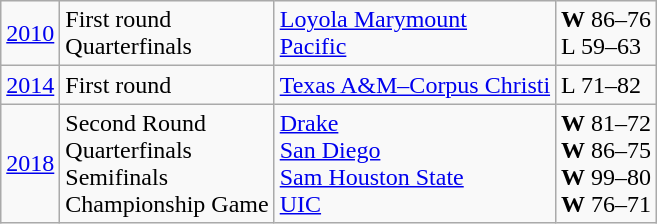<table class="wikitable">
<tr>
<td><a href='#'>2010</a></td>
<td>First round<br>Quarterfinals</td>
<td><a href='#'>Loyola Marymount</a><br><a href='#'>Pacific</a></td>
<td><strong>W</strong> 86–76<br>L 59–63</td>
</tr>
<tr>
<td><a href='#'>2014</a></td>
<td>First round</td>
<td><a href='#'>Texas A&M–Corpus Christi</a></td>
<td>L 71–82</td>
</tr>
<tr>
<td><a href='#'>2018</a></td>
<td>Second Round<br>Quarterfinals<br>Semifinals<br>Championship Game</td>
<td><a href='#'>Drake</a><br><a href='#'>San Diego</a><br><a href='#'>Sam Houston State</a><br><a href='#'>UIC</a></td>
<td><strong>W</strong> 81–72<br><strong>W</strong> 86–75<br><strong>W</strong> 99–80<br><strong>W</strong> 76–71</td>
</tr>
</table>
